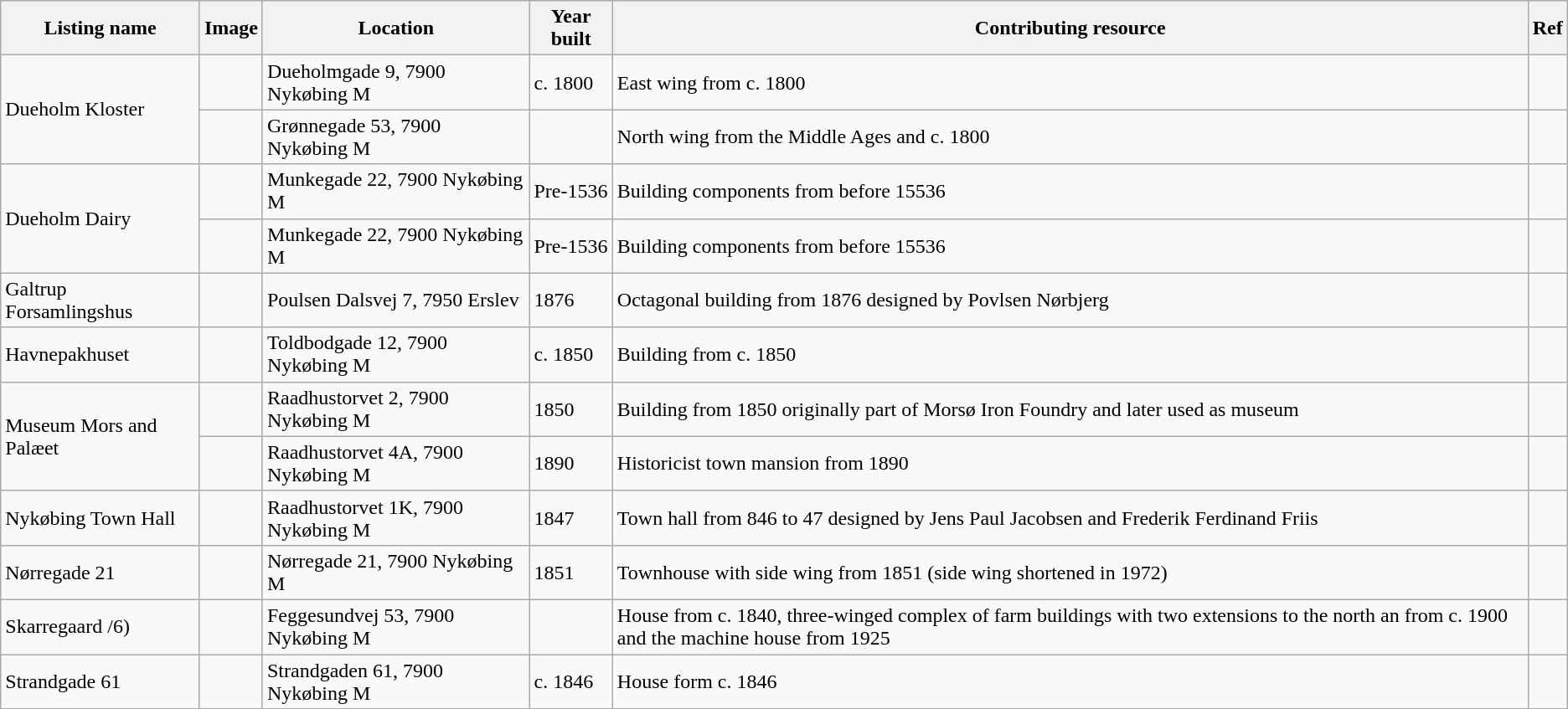<table class="wikitable sortable">
<tr>
<th>Listing name</th>
<th>Image</th>
<th>Location</th>
<th>Year built</th>
<th>Contributing resource</th>
<th>Ref</th>
</tr>
<tr>
<td rowspan="2">Dueholm Kloster</td>
<td></td>
<td>Dueholmgade 9, 7900 Nykøbing M</td>
<td>c. 1800</td>
<td>East wing from c. 1800</td>
<td></td>
</tr>
<tr>
<td></td>
<td>Grønnegade 53, 7900 Nykøbing M</td>
<td></td>
<td>North wing from the Middle Ages and c. 1800</td>
<td></td>
</tr>
<tr>
<td rowspan="2">Dueholm Dairy</td>
<td></td>
<td>Munkegade 22, 7900 Nykøbing M</td>
<td>Pre-1536</td>
<td>Building components from before 15536</td>
<td></td>
</tr>
<tr>
<td></td>
<td>Munkegade 22, 7900 Nykøbing M</td>
<td>Pre-1536</td>
<td>Building components from before 15536</td>
<td></td>
</tr>
<tr>
<td>Galtrup Forsamlingshus</td>
<td></td>
<td>Poulsen Dalsvej 7, 7950 Erslev</td>
<td>1876</td>
<td>Octagonal building from 1876 designed by Povlsen Nørbjerg</td>
<td></td>
</tr>
<tr>
<td>Havnepakhuset</td>
<td></td>
<td>Toldbodgade 12, 7900 Nykøbing M</td>
<td>c. 1850</td>
<td>Building from c. 1850</td>
<td></td>
</tr>
<tr>
<td rowspan="2">Museum Mors and Palæet</td>
<td></td>
<td>Raadhustorvet 2, 7900 Nykøbing M</td>
<td>1850</td>
<td>Building from 1850 originally part of Morsø Iron Foundry and later used as museum</td>
<td></td>
</tr>
<tr>
<td></td>
<td>Raadhustorvet 4A, 7900 Nykøbing M</td>
<td>1890</td>
<td>Historicist town mansion from 1890</td>
<td></td>
</tr>
<tr>
<td>Nykøbing Town Hall</td>
<td></td>
<td>Raadhustorvet 1K, 7900 Nykøbing M</td>
<td>1847</td>
<td>Town hall from 846 to 47 designed by Jens Paul Jacobsen and Frederik Ferdinand Friis</td>
<td></td>
</tr>
<tr>
<td>Nørregade 21</td>
<td></td>
<td>Nørregade 21, 7900 Nykøbing M</td>
<td>1851</td>
<td>Townhouse with side wing from 1851 (side wing shortened in 1972)</td>
<td></td>
</tr>
<tr>
<td>Skarregaard /6)</td>
<td></td>
<td>Feggesundvej 53, 7900 Nykøbing M</td>
<td></td>
<td>House from c. 1840, three-winged complex of farm buildings with two extensions to the north an from c. 1900 and the machine house from 1925</td>
<td></td>
</tr>
<tr>
<td>Strandgade 61</td>
<td></td>
<td>Strandgaden 61, 7900 Nykøbing M</td>
<td>c. 1846</td>
<td>House form c. 1846</td>
<td></td>
</tr>
<tr>
</tr>
</table>
